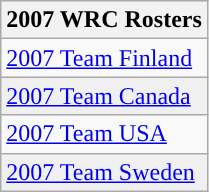<table class=wikitable style="text-align:left;">
<tr>
<th>2007 WRC Rosters</th>
</tr>
<tr>
<td> <a href='#'>2007 Team Finland</a></td>
</tr>
<tr bgcolor="#f0f0f0">
<td> <a href='#'>2007 Team Canada</a></td>
</tr>
<tr>
<td> <a href='#'>2007 Team USA</a></td>
</tr>
<tr bgcolor="#f0f0f0">
<td> <a href='#'>2007 Team Sweden</a></td>
</tr>
</table>
